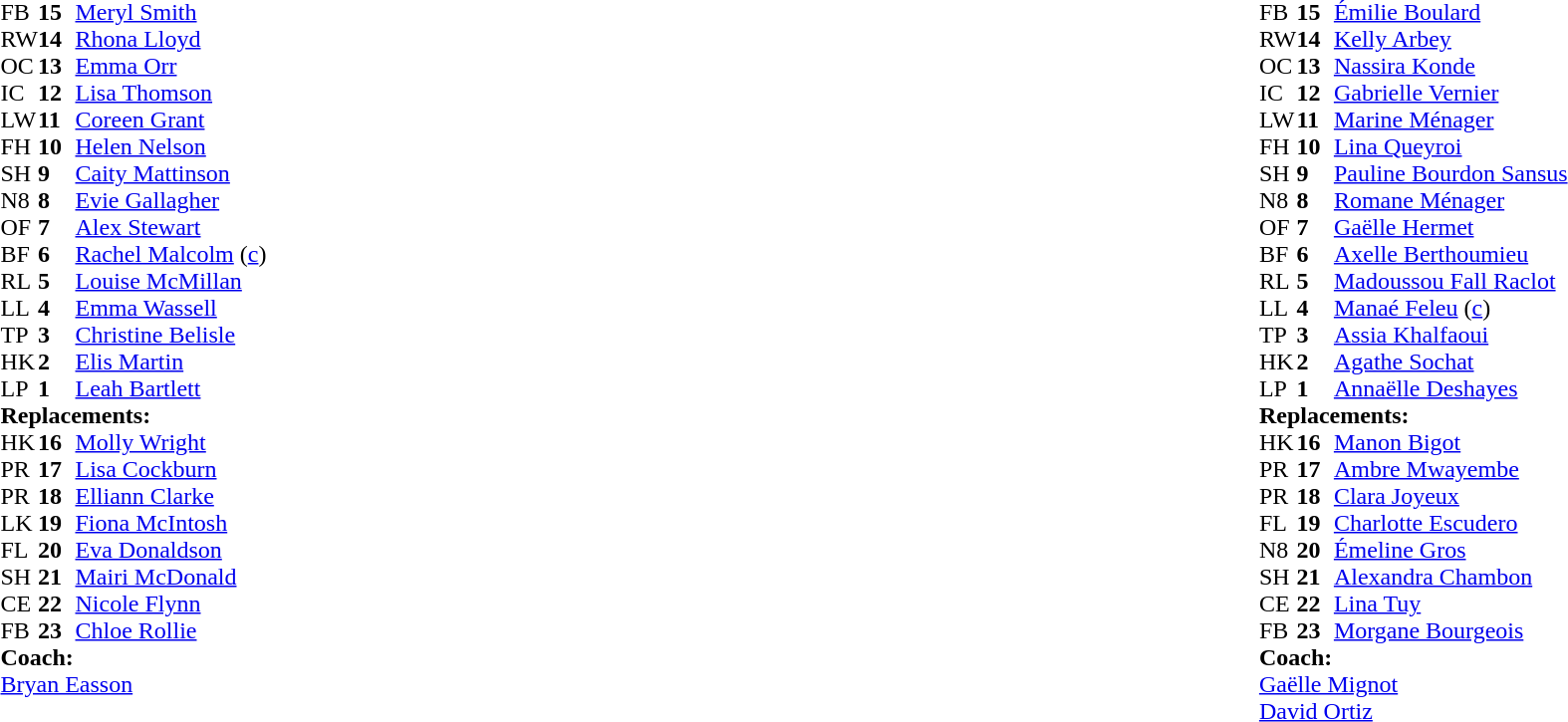<table style="width:100%">
<tr>
<td style="vertical-align:top; width:50%"><br><table cellspacing="0" cellpadding="0">
<tr>
<th width="25"></th>
<th width="25"></th>
</tr>
<tr>
<td>FB</td>
<td><strong>15</strong></td>
<td><a href='#'>Meryl Smith</a></td>
<td></td>
<td></td>
</tr>
<tr>
<td>RW</td>
<td><strong>14</strong></td>
<td><a href='#'>Rhona Lloyd</a></td>
</tr>
<tr>
<td>OC</td>
<td><strong>13</strong></td>
<td><a href='#'>Emma Orr</a></td>
</tr>
<tr>
<td>IC</td>
<td><strong>12</strong></td>
<td><a href='#'>Lisa Thomson</a></td>
</tr>
<tr>
<td>LW</td>
<td><strong>11</strong></td>
<td><a href='#'>Coreen Grant</a></td>
</tr>
<tr>
<td>FH</td>
<td><strong>10</strong></td>
<td><a href='#'>Helen Nelson</a></td>
</tr>
<tr>
<td>SH</td>
<td><strong>9</strong></td>
<td><a href='#'>Caity Mattinson</a></td>
<td></td>
<td></td>
</tr>
<tr>
<td>N8</td>
<td><strong>8</strong></td>
<td><a href='#'>Evie Gallagher</a></td>
</tr>
<tr>
<td>OF</td>
<td><strong>7</strong></td>
<td><a href='#'>Alex Stewart</a></td>
</tr>
<tr>
<td>BF</td>
<td><strong>6</strong></td>
<td><a href='#'>Rachel Malcolm</a> (<a href='#'>c</a>)</td>
</tr>
<tr>
<td>RL</td>
<td><strong>5</strong></td>
<td><a href='#'>Louise McMillan</a></td>
</tr>
<tr>
<td>LL</td>
<td><strong>4</strong></td>
<td><a href='#'>Emma Wassell</a></td>
</tr>
<tr>
<td>TP</td>
<td><strong>3</strong></td>
<td><a href='#'>Christine Belisle</a></td>
<td></td>
<td></td>
</tr>
<tr>
<td>HK</td>
<td><strong>2</strong></td>
<td><a href='#'>Elis Martin</a></td>
<td></td>
<td></td>
</tr>
<tr>
<td>LP</td>
<td><strong>1</strong></td>
<td><a href='#'>Leah Bartlett</a></td>
<td></td>
<td></td>
</tr>
<tr>
<td colspan=3><strong>Replacements:</strong></td>
</tr>
<tr>
<td>HK</td>
<td><strong>16</strong></td>
<td><a href='#'>Molly Wright</a></td>
<td></td>
<td></td>
</tr>
<tr>
<td>PR</td>
<td><strong>17</strong></td>
<td><a href='#'>Lisa Cockburn</a></td>
<td></td>
<td></td>
</tr>
<tr>
<td>PR</td>
<td><strong>18</strong></td>
<td><a href='#'>Elliann Clarke</a></td>
<td></td>
<td></td>
</tr>
<tr>
<td>LK</td>
<td><strong>19</strong></td>
<td><a href='#'>Fiona McIntosh</a></td>
</tr>
<tr>
<td>FL</td>
<td><strong>20</strong></td>
<td><a href='#'>Eva Donaldson</a></td>
</tr>
<tr>
<td>SH</td>
<td><strong>21</strong></td>
<td><a href='#'>Mairi McDonald</a></td>
<td></td>
<td></td>
</tr>
<tr>
<td>CE</td>
<td><strong>22</strong></td>
<td><a href='#'>Nicole Flynn</a></td>
</tr>
<tr>
<td>FB</td>
<td><strong>23</strong></td>
<td><a href='#'>Chloe Rollie</a></td>
<td></td>
<td></td>
</tr>
<tr>
<td colspan=3><strong>Coach:</strong></td>
</tr>
<tr>
<td colspan="4"> <a href='#'>Bryan Easson</a></td>
</tr>
</table>
</td>
<td style="vertical-align:top"></td>
<td style="vertical-align:top; width:50%"><br><table cellspacing="0" cellpadding="0" style="margin:auto">
<tr>
<th width="25"></th>
<th width="25"></th>
</tr>
<tr>
<td>FB</td>
<td><strong>15</strong></td>
<td><a href='#'>Émilie Boulard</a></td>
</tr>
<tr>
<td>RW</td>
<td><strong>14</strong></td>
<td><a href='#'>Kelly Arbey</a></td>
</tr>
<tr>
<td>OC</td>
<td><strong>13</strong></td>
<td><a href='#'>Nassira Konde</a></td>
</tr>
<tr>
<td>IC</td>
<td><strong>12</strong></td>
<td><a href='#'>Gabrielle Vernier</a></td>
<td></td>
<td colspan=2></td>
</tr>
<tr>
<td>LW</td>
<td><strong>11</strong></td>
<td><a href='#'>Marine Ménager</a></td>
</tr>
<tr>
<td>FH</td>
<td><strong>10</strong></td>
<td><a href='#'>Lina Queyroi</a></td>
</tr>
<tr>
<td>SH</td>
<td><strong>9</strong></td>
<td><a href='#'>Pauline Bourdon Sansus</a></td>
<td></td>
<td></td>
</tr>
<tr>
<td>N8</td>
<td><strong>8</strong></td>
<td><a href='#'>Romane Ménager</a></td>
</tr>
<tr>
<td>OF</td>
<td><strong>7</strong></td>
<td><a href='#'>Gaëlle Hermet</a></td>
<td></td>
<td></td>
</tr>
<tr>
<td>BF</td>
<td><strong>6</strong></td>
<td><a href='#'>Axelle Berthoumieu</a></td>
<td></td>
<td></td>
</tr>
<tr>
<td>RL</td>
<td><strong>5</strong></td>
<td><a href='#'>Madoussou Fall Raclot</a></td>
</tr>
<tr>
<td>LL</td>
<td><strong>4</strong></td>
<td><a href='#'>Manaé Feleu</a> (<a href='#'>c</a>)</td>
</tr>
<tr>
<td>TP</td>
<td><strong>3</strong></td>
<td><a href='#'>Assia Khalfaoui</a></td>
<td></td>
<td></td>
</tr>
<tr>
<td>HK</td>
<td><strong>2</strong></td>
<td><a href='#'>Agathe Sochat</a></td>
<td></td>
<td></td>
</tr>
<tr>
<td>LP</td>
<td><strong>1</strong></td>
<td><a href='#'>Annaëlle Deshayes</a></td>
<td></td>
<td></td>
</tr>
<tr>
<td colspan=3><strong>Replacements:</strong></td>
</tr>
<tr>
<td>HK</td>
<td><strong>16</strong></td>
<td><a href='#'>Manon Bigot</a></td>
<td></td>
<td></td>
</tr>
<tr>
<td>PR</td>
<td><strong>17</strong></td>
<td><a href='#'>Ambre Mwayembe</a></td>
<td></td>
<td></td>
</tr>
<tr>
<td>PR</td>
<td><strong>18</strong></td>
<td><a href='#'>Clara Joyeux</a></td>
<td></td>
<td></td>
</tr>
<tr>
<td>FL</td>
<td><strong>19</strong></td>
<td><a href='#'>Charlotte Escudero</a></td>
<td></td>
<td></td>
</tr>
<tr>
<td>N8</td>
<td><strong>20</strong></td>
<td><a href='#'>Émeline Gros</a></td>
<td></td>
<td></td>
</tr>
<tr>
<td>SH</td>
<td><strong>21</strong></td>
<td><a href='#'>Alexandra Chambon</a></td>
<td></td>
<td></td>
</tr>
<tr>
<td>CE</td>
<td><strong>22</strong></td>
<td><a href='#'>Lina Tuy</a></td>
</tr>
<tr>
<td>FB</td>
<td><strong>23</strong></td>
<td><a href='#'>Morgane Bourgeois</a></td>
<td></td>
<td></td>
<td></td>
</tr>
<tr>
<td colspan=3><strong>Coach:</strong></td>
</tr>
<tr>
<td colspan="4"> <a href='#'>Gaëlle Mignot</a><br> <a href='#'>David Ortiz</a></td>
</tr>
</table>
</td>
</tr>
</table>
